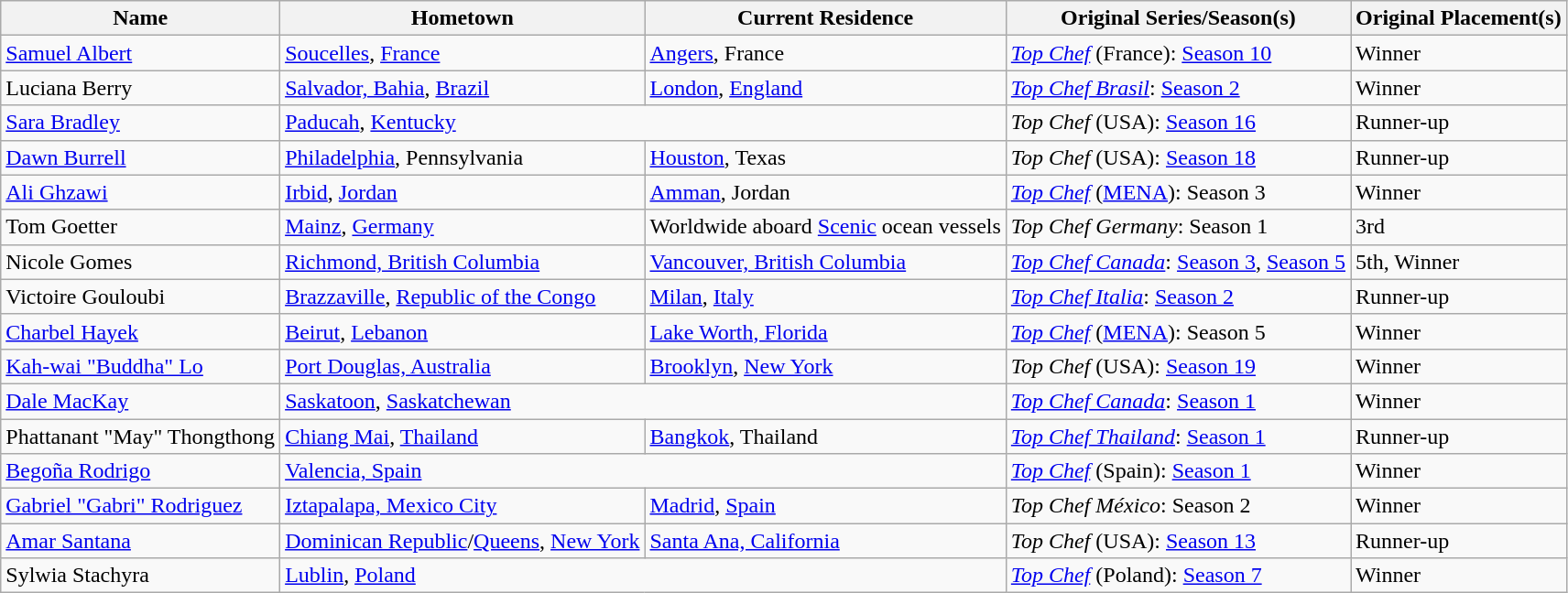<table class="wikitable sortable">
<tr>
<th>Name</th>
<th>Hometown</th>
<th>Current Residence</th>
<th>Original Series/Season(s)</th>
<th>Original Placement(s)</th>
</tr>
<tr>
<td><a href='#'>Samuel Albert</a></td>
<td><a href='#'>Soucelles</a>, <a href='#'>France</a></td>
<td><a href='#'>Angers</a>, France</td>
<td> <em><a href='#'>Top Chef</a></em> (France): <a href='#'>Season 10</a></td>
<td>Winner</td>
</tr>
<tr>
<td>Luciana Berry</td>
<td><a href='#'>Salvador, Bahia</a>, <a href='#'>Brazil</a></td>
<td><a href='#'>London</a>, <a href='#'>England</a></td>
<td> <em><a href='#'>Top Chef Brasil</a></em>: <a href='#'>Season 2</a></td>
<td>Winner</td>
</tr>
<tr>
<td><a href='#'>Sara Bradley</a></td>
<td colspan="2"><a href='#'>Paducah</a>, <a href='#'>Kentucky</a></td>
<td> <em>Top Chef</em> (USA): <a href='#'>Season 16</a></td>
<td>Runner-up</td>
</tr>
<tr>
<td><a href='#'>Dawn Burrell</a></td>
<td><a href='#'>Philadelphia</a>, Pennsylvania</td>
<td><a href='#'>Houston</a>, Texas</td>
<td> <em>Top Chef</em> (USA): <a href='#'>Season 18</a></td>
<td>Runner-up</td>
</tr>
<tr>
<td><a href='#'>Ali Ghzawi</a></td>
<td><a href='#'>Irbid</a>, <a href='#'>Jordan</a></td>
<td><a href='#'>Amman</a>, Jordan</td>
<td> <em><a href='#'>Top Chef</a></em> (<a href='#'>MENA</a>): Season 3</td>
<td>Winner</td>
</tr>
<tr>
<td>Tom Goetter</td>
<td><a href='#'>Mainz</a>, <a href='#'>Germany</a></td>
<td>Worldwide aboard <a href='#'>Scenic</a> ocean vessels</td>
<td> <em>Top Chef Germany</em>: Season 1</td>
<td>3rd</td>
</tr>
<tr>
<td>Nicole Gomes</td>
<td><a href='#'>Richmond, British Columbia</a></td>
<td><a href='#'>Vancouver, British Columbia</a></td>
<td> <em><a href='#'>Top Chef Canada</a></em>: <a href='#'>Season 3</a>, <a href='#'>Season 5</a></td>
<td>5th, Winner</td>
</tr>
<tr>
<td>Victoire Gouloubi</td>
<td><a href='#'>Brazzaville</a>, <a href='#'>Republic of the Congo</a></td>
<td><a href='#'>Milan</a>, <a href='#'>Italy</a></td>
<td> <em><a href='#'>Top Chef Italia</a></em>: <a href='#'>Season 2</a></td>
<td>Runner-up</td>
</tr>
<tr>
<td><a href='#'>Charbel Hayek</a></td>
<td><a href='#'>Beirut</a>, <a href='#'>Lebanon</a></td>
<td><a href='#'>Lake Worth, Florida</a></td>
<td> <em><a href='#'>Top Chef</a></em> (<a href='#'>MENA</a>): Season 5</td>
<td>Winner</td>
</tr>
<tr>
<td><a href='#'>Kah-wai "Buddha" Lo</a></td>
<td><a href='#'>Port Douglas, Australia</a></td>
<td><a href='#'>Brooklyn</a>, <a href='#'>New York</a></td>
<td> <em>Top Chef</em> (USA): <a href='#'>Season 19</a></td>
<td>Winner</td>
</tr>
<tr>
<td><a href='#'>Dale MacKay</a></td>
<td colspan="2"><a href='#'>Saskatoon</a>, <a href='#'>Saskatchewan</a></td>
<td> <em><a href='#'>Top Chef Canada</a></em>: <a href='#'>Season 1</a></td>
<td>Winner</td>
</tr>
<tr>
<td>Phattanant "May" Thongthong</td>
<td><a href='#'>Chiang Mai</a>, <a href='#'>Thailand</a></td>
<td><a href='#'>Bangkok</a>, Thailand</td>
<td> <em><a href='#'>Top Chef Thailand</a></em>: <a href='#'>Season 1</a></td>
<td>Runner-up</td>
</tr>
<tr>
<td><a href='#'>Begoña Rodrigo</a></td>
<td colspan="2"><a href='#'>Valencia, Spain</a></td>
<td> <em><a href='#'>Top Chef</a></em> (Spain): <a href='#'>Season 1</a></td>
<td>Winner</td>
</tr>
<tr>
<td><a href='#'>Gabriel "Gabri" Rodriguez</a></td>
<td><a href='#'>Iztapalapa, Mexico City</a></td>
<td><a href='#'>Madrid</a>, <a href='#'>Spain</a></td>
<td> <em>Top Chef México</em>: Season 2</td>
<td>Winner</td>
</tr>
<tr>
<td><a href='#'>Amar Santana</a></td>
<td><a href='#'>Dominican Republic</a>/<a href='#'>Queens</a>, <a href='#'>New York</a></td>
<td><a href='#'>Santa Ana, California</a></td>
<td> <em>Top Chef</em> (USA): <a href='#'>Season 13</a></td>
<td>Runner-up</td>
</tr>
<tr>
<td>Sylwia Stachyra</td>
<td colspan="2"><a href='#'>Lublin</a>, <a href='#'>Poland</a></td>
<td> <em><a href='#'>Top Chef</a></em> (Poland): <a href='#'>Season 7</a></td>
<td>Winner</td>
</tr>
</table>
